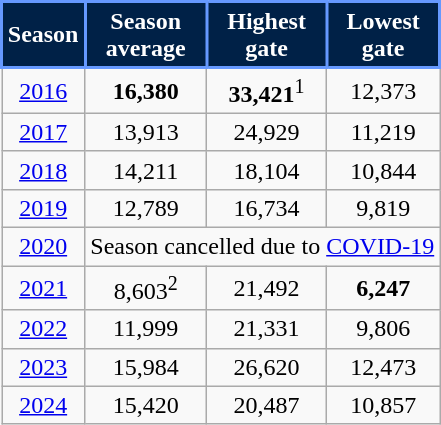<table class="wikitable" style="text-align:center">
<tr>
<th style="background: #002147; color: white; border: 2px solid #6699FF;">Season</th>
<th style="background: #002147; color: white; border: 2px solid #6699FF;">Season <br>average</th>
<th style="background: #002147; color: white; border: 2px solid #6699FF;">Highest <br>gate</th>
<th style="background: #002147; color: white; border: 2px solid #6699FF;">Lowest <br>gate</th>
</tr>
<tr>
<td><a href='#'>2016</a></td>
<td><strong>16,380</strong></td>
<td><strong>33,421</strong><sup>1</sup></td>
<td>12,373</td>
</tr>
<tr>
<td><a href='#'>2017</a></td>
<td>13,913</td>
<td>24,929</td>
<td>11,219</td>
</tr>
<tr>
<td><a href='#'>2018</a></td>
<td>14,211</td>
<td>18,104</td>
<td>10,844</td>
</tr>
<tr>
<td><a href='#'>2019</a></td>
<td>12,789</td>
<td>16,734</td>
<td>9,819</td>
</tr>
<tr>
<td><a href='#'>2020</a></td>
<td colspan="3">Season cancelled due to <a href='#'>COVID-19</a></td>
</tr>
<tr>
<td><a href='#'>2021</a></td>
<td>8,603<sup>2</sup></td>
<td>21,492</td>
<td><strong>6,247</strong></td>
</tr>
<tr>
<td><a href='#'>2022</a></td>
<td>11,999</td>
<td>21,331</td>
<td>9,806</td>
</tr>
<tr>
<td><a href='#'>2023</a></td>
<td>15,984</td>
<td>26,620</td>
<td>12,473</td>
</tr>
<tr>
<td><a href='#'>2024</a></td>
<td>15,420</td>
<td>20,487</td>
<td>10,857</td>
</tr>
</table>
